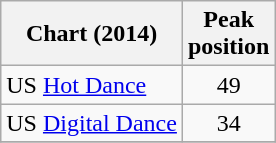<table class="wikitable unsortable">
<tr>
<th>Chart (2014)</th>
<th>Peak<br>position</th>
</tr>
<tr>
<td>US <a href='#'>Hot Dance</a></td>
<td style="text-align:center;">49</td>
</tr>
<tr>
<td>US <a href='#'>Digital Dance</a></td>
<td style="text-align:center;">34</td>
</tr>
<tr>
</tr>
</table>
